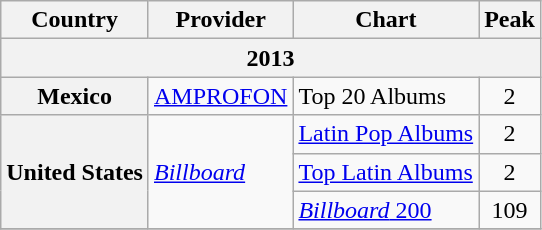<table class="wikitable plainrowheaders sortable">
<tr>
<th>Country</th>
<th>Provider</th>
<th>Chart</th>
<th>Peak</th>
</tr>
<tr>
<th colspan="4">2013</th>
</tr>
<tr>
<th scope="row">Mexico</th>
<td><a href='#'>AMPROFON</a></td>
<td>Top 20 Albums</td>
<td align="center">2</td>
</tr>
<tr>
<th scope="row" rowspan="3">United States</th>
<td rowspan="3"><em><a href='#'>Billboard</a></em></td>
<td><a href='#'>Latin Pop Albums</a></td>
<td align="center">2</td>
</tr>
<tr>
<td><a href='#'>Top Latin Albums</a></td>
<td align="center">2</td>
</tr>
<tr>
<td><a href='#'><em>Billboard</em> 200</a></td>
<td align="center">109</td>
</tr>
<tr>
</tr>
</table>
